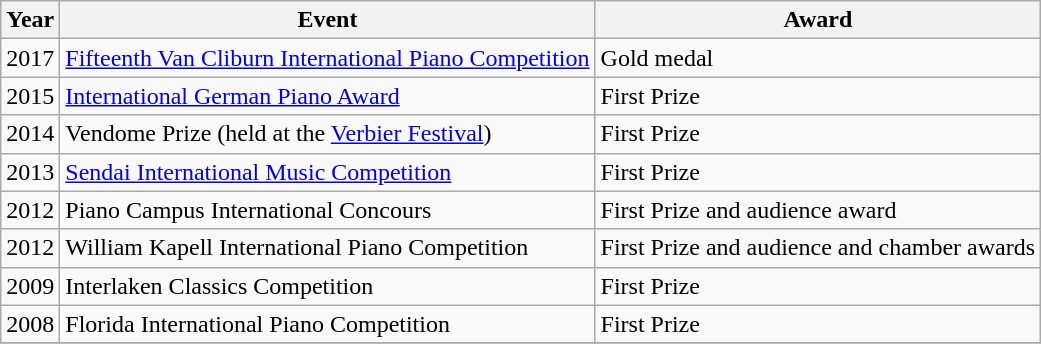<table class="wikitable">
<tr>
<th>Year</th>
<th>Event</th>
<th>Award</th>
</tr>
<tr>
<td>2017</td>
<td><a href='#'>Fifteenth Van Cliburn International Piano Competition</a></td>
<td>Gold medal</td>
</tr>
<tr>
<td>2015</td>
<td><a href='#'>International German Piano Award</a></td>
<td>First Prize</td>
</tr>
<tr>
<td>2014</td>
<td>Vendome Prize (held at the <a href='#'>Verbier Festival</a>)</td>
<td>First Prize</td>
</tr>
<tr>
<td>2013</td>
<td><a href='#'>Sendai International Music Competition</a></td>
<td>First Prize</td>
</tr>
<tr>
<td>2012</td>
<td>Piano Campus International Concours</td>
<td>First Prize and audience award</td>
</tr>
<tr>
<td>2012</td>
<td>William Kapell International Piano Competition</td>
<td>First Prize and audience and chamber awards</td>
</tr>
<tr>
<td>2009</td>
<td>Interlaken Classics Competition</td>
<td>First Prize</td>
</tr>
<tr>
<td>2008</td>
<td>Florida International Piano Competition</td>
<td>First Prize</td>
</tr>
<tr>
</tr>
</table>
